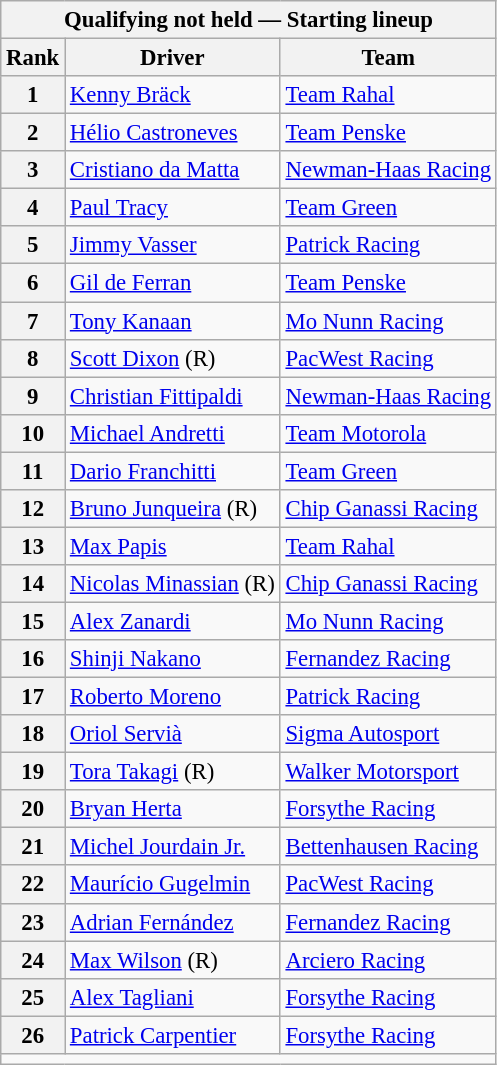<table class="wikitable" style="font-size:95%;">
<tr>
<th colspan=3>Qualifying not held — Starting lineup</th>
</tr>
<tr>
<th>Rank</th>
<th>Driver</th>
<th>Team</th>
</tr>
<tr>
<th>1</th>
<td> <a href='#'>Kenny Bräck</a></td>
<td><a href='#'>Team Rahal</a></td>
</tr>
<tr>
<th>2</th>
<td> <a href='#'>Hélio Castroneves</a></td>
<td><a href='#'>Team Penske</a></td>
</tr>
<tr>
<th>3</th>
<td> <a href='#'>Cristiano da Matta</a></td>
<td><a href='#'>Newman-Haas Racing</a></td>
</tr>
<tr>
<th>4</th>
<td> <a href='#'>Paul Tracy</a></td>
<td><a href='#'>Team Green</a></td>
</tr>
<tr>
<th>5</th>
<td> <a href='#'>Jimmy Vasser</a></td>
<td><a href='#'>Patrick Racing</a></td>
</tr>
<tr>
<th>6</th>
<td> <a href='#'>Gil de Ferran</a></td>
<td><a href='#'>Team Penske</a></td>
</tr>
<tr>
<th>7</th>
<td> <a href='#'>Tony Kanaan</a></td>
<td><a href='#'>Mo Nunn Racing</a></td>
</tr>
<tr>
<th>8</th>
<td> <a href='#'>Scott Dixon</a> (R)</td>
<td><a href='#'>PacWest Racing</a></td>
</tr>
<tr>
<th>9</th>
<td> <a href='#'>Christian Fittipaldi</a></td>
<td><a href='#'>Newman-Haas Racing</a></td>
</tr>
<tr>
<th>10</th>
<td> <a href='#'>Michael Andretti</a></td>
<td><a href='#'>Team Motorola</a></td>
</tr>
<tr>
<th>11</th>
<td> <a href='#'>Dario Franchitti</a></td>
<td><a href='#'>Team Green</a></td>
</tr>
<tr>
<th>12</th>
<td> <a href='#'>Bruno Junqueira</a> (R)</td>
<td><a href='#'>Chip Ganassi Racing</a></td>
</tr>
<tr>
<th>13</th>
<td> <a href='#'>Max Papis</a></td>
<td><a href='#'>Team Rahal</a></td>
</tr>
<tr>
<th>14</th>
<td> <a href='#'>Nicolas Minassian</a> (R)</td>
<td><a href='#'>Chip Ganassi Racing</a></td>
</tr>
<tr>
<th>15</th>
<td> <a href='#'>Alex Zanardi</a></td>
<td><a href='#'>Mo Nunn Racing</a></td>
</tr>
<tr>
<th>16</th>
<td> <a href='#'>Shinji Nakano</a></td>
<td><a href='#'>Fernandez Racing</a></td>
</tr>
<tr>
<th>17</th>
<td> <a href='#'>Roberto Moreno</a></td>
<td><a href='#'>Patrick Racing</a></td>
</tr>
<tr>
<th>18</th>
<td> <a href='#'>Oriol Servià</a></td>
<td><a href='#'>Sigma Autosport</a></td>
</tr>
<tr>
<th>19</th>
<td> <a href='#'>Tora Takagi</a> (R)</td>
<td><a href='#'>Walker Motorsport</a></td>
</tr>
<tr>
<th>20</th>
<td> <a href='#'>Bryan Herta</a></td>
<td><a href='#'>Forsythe Racing</a></td>
</tr>
<tr>
<th>21</th>
<td> <a href='#'>Michel Jourdain Jr.</a></td>
<td><a href='#'>Bettenhausen Racing</a></td>
</tr>
<tr>
<th>22</th>
<td> <a href='#'>Maurício Gugelmin</a></td>
<td><a href='#'>PacWest Racing</a></td>
</tr>
<tr>
<th>23</th>
<td> <a href='#'>Adrian Fernández</a></td>
<td><a href='#'>Fernandez Racing</a></td>
</tr>
<tr>
<th>24</th>
<td> <a href='#'>Max Wilson</a> (R)</td>
<td><a href='#'>Arciero Racing</a></td>
</tr>
<tr>
<th>25</th>
<td> <a href='#'>Alex Tagliani</a></td>
<td><a href='#'>Forsythe Racing</a></td>
</tr>
<tr>
<th>26</th>
<td> <a href='#'>Patrick Carpentier</a></td>
<td><a href='#'>Forsythe Racing</a></td>
</tr>
<tr>
<td colspan="3"></td>
</tr>
</table>
